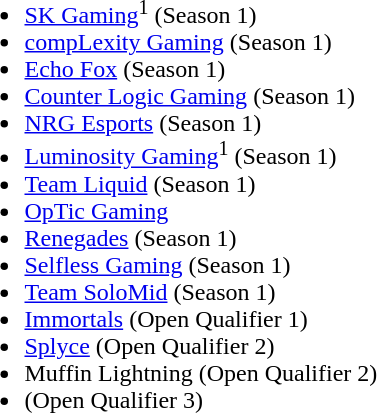<table cellspacing="20">
<tr>
<td valign="top" width="1000px"><br><ul><li><a href='#'>SK Gaming</a><sup>1</sup> (Season 1)</li><li><a href='#'>compLexity Gaming</a> (Season 1)</li><li><a href='#'>Echo Fox</a> (Season 1)</li><li><a href='#'>Counter Logic Gaming</a> (Season 1)</li><li><a href='#'>NRG Esports</a> (Season 1)</li><li><a href='#'>Luminosity Gaming</a><sup>1</sup> (Season 1)</li><li><a href='#'>Team Liquid</a> (Season 1)</li><li><a href='#'>OpTic Gaming</a></li><li><a href='#'>Renegades</a> (Season 1)</li><li><a href='#'>Selfless Gaming</a> (Season 1)</li><li><a href='#'>Team SoloMid</a> (Season 1)</li><li><a href='#'>Immortals</a> (Open Qualifier 1)</li><li><a href='#'>Splyce</a>  (Open Qualifier 2)</li><li>Muffin Lightning (Open Qualifier 2)</li><li> (Open Qualifier 3)</li></ul></td>
</tr>
<tr>
</tr>
</table>
